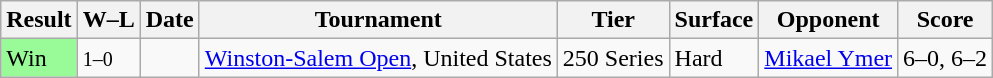<table class="sortable wikitable">
<tr>
<th>Result</th>
<th class="unsortable">W–L</th>
<th>Date</th>
<th>Tournament</th>
<th>Tier</th>
<th>Surface</th>
<th>Opponent</th>
<th class="unsortable">Score</th>
</tr>
<tr>
<td bgcolor=98FB98>Win</td>
<td><small>1–0</small></td>
<td><a href='#'></a></td>
<td><a href='#'>Winston-Salem Open</a>, United States</td>
<td>250 Series</td>
<td>Hard</td>
<td> <a href='#'>Mikael Ymer</a></td>
<td>6–0, 6–2</td>
</tr>
</table>
